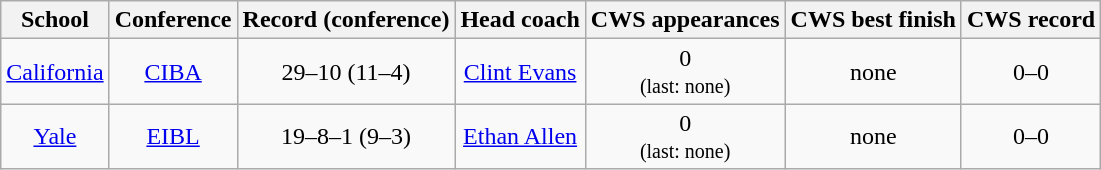<table class="wikitable sortable plainrowheaders">
<tr>
<th>School</th>
<th>Conference</th>
<th>Record (conference)</th>
<th>Head coach</th>
<th>CWS appearances</th>
<th>CWS best finish</th>
<th>CWS record</th>
</tr>
<tr align=center>
<td><a href='#'>California</a></td>
<td><a href='#'>CIBA</a></td>
<td>29–10 (11–4)</td>
<td><a href='#'>Clint Evans</a></td>
<td>0<br><small>(last: none)</small></td>
<td>none</td>
<td>0–0</td>
</tr>
<tr align=center>
<td><a href='#'>Yale</a></td>
<td><a href='#'>EIBL</a></td>
<td>19–8–1 (9–3)</td>
<td><a href='#'>Ethan Allen</a></td>
<td>0<br><small>(last: none)</small></td>
<td>none</td>
<td>0–0</td>
</tr>
</table>
